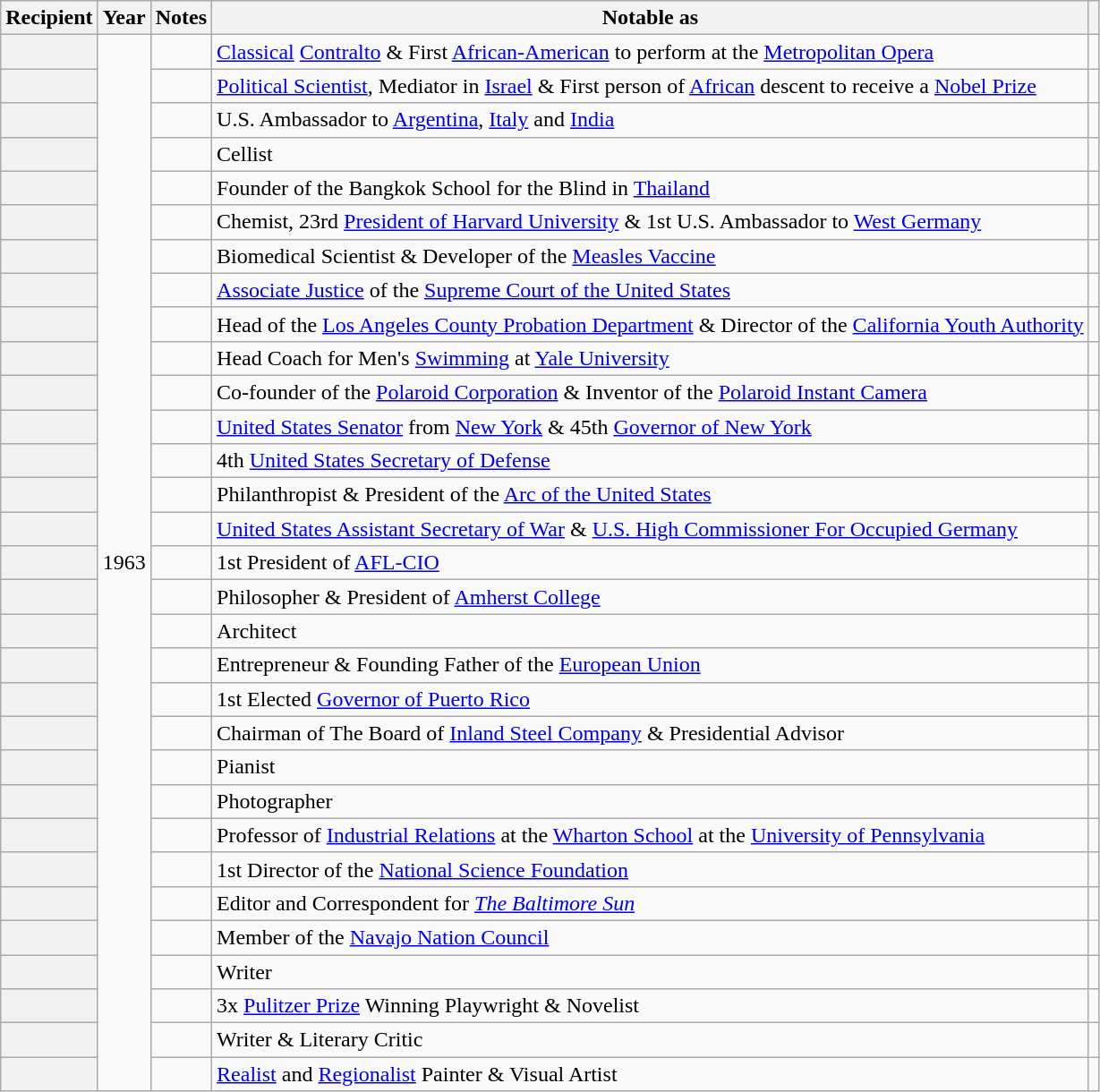<table class="wikitable sortable plainrowheaders">
<tr>
<th scope="col">Recipient</th>
<th scope="col">Year</th>
<th scope="col">Notes</th>
<th scope="col">Notable as</th>
<th class="unsortable" scope="col"></th>
</tr>
<tr>
<th scope="row"></th>
<td rowspan="31">1963</td>
<td></td>
<td><a href='#'>Classical</a> <a href='#'>Contralto</a> & First <a href='#'>African-American</a> to perform at the <a href='#'>Metropolitan Opera</a></td>
<td></td>
</tr>
<tr>
<th scope="row"></th>
<td></td>
<td><a href='#'>Political Scientist</a>, Mediator in <a href='#'>Israel</a> & First person of <a href='#'>African</a> descent to receive a <a href='#'>Nobel Prize</a></td>
<td></td>
</tr>
<tr>
<th scope="row"></th>
<td></td>
<td>U.S. Ambassador to <a href='#'>Argentina</a>, <a href='#'>Italy</a> and <a href='#'>India</a></td>
<td></td>
</tr>
<tr>
<th scope="row"></th>
<td></td>
<td>Cellist</td>
<td></td>
</tr>
<tr>
<th scope="row"></th>
<td></td>
<td>Founder of the Bangkok School for the Blind in <a href='#'>Thailand</a></td>
<td></td>
</tr>
<tr>
<th scope="row"></th>
<td></td>
<td>Chemist, 23rd <a href='#'>President of Harvard University</a> & 1st U.S. Ambassador to <a href='#'>West Germany</a></td>
<td></td>
</tr>
<tr>
<th scope="row"></th>
<td></td>
<td>Biomedical Scientist & Developer of the <a href='#'>Measles Vaccine</a></td>
<td></td>
</tr>
<tr>
<th scope="row"></th>
<td></td>
<td><a href='#'>Associate Justice</a> of the <a href='#'>Supreme Court of the United States</a></td>
<td></td>
</tr>
<tr>
<th scope="row"></th>
<td></td>
<td>Head of the <a href='#'>Los Angeles County Probation Department</a> & Director of the <a href='#'>California Youth Authority</a></td>
<td></td>
</tr>
<tr>
<th scope="row"></th>
<td></td>
<td>Head Coach for Men's <a href='#'>Swimming</a> at <a href='#'>Yale University</a></td>
<td></td>
</tr>
<tr>
<th scope="row"></th>
<td></td>
<td>Co-founder of the <a href='#'>Polaroid Corporation</a> & Inventor of the <a href='#'>Polaroid Instant Camera</a></td>
<td></td>
</tr>
<tr>
<th scope="row"></th>
<td></td>
<td><a href='#'>United States Senator</a> from <a href='#'>New York</a> & 45th <a href='#'>Governor of New York</a></td>
<td></td>
</tr>
<tr>
<th scope="row"></th>
<td></td>
<td>4th <a href='#'>United States Secretary of Defense</a></td>
<td></td>
</tr>
<tr>
<th scope="row"></th>
<td></td>
<td>Philanthropist & President of the <a href='#'>Arc of the United States</a></td>
<td></td>
</tr>
<tr>
<th scope="row"></th>
<td></td>
<td><a href='#'>United States Assistant Secretary of War</a> & <a href='#'>U.S. High Commissioner For Occupied Germany</a></td>
<td></td>
</tr>
<tr>
<th scope="row"></th>
<td></td>
<td>1st President of <a href='#'>AFL-CIO</a></td>
<td></td>
</tr>
<tr>
<th scope="row"></th>
<td></td>
<td>Philosopher & President of <a href='#'>Amherst College</a></td>
<td></td>
</tr>
<tr>
<th scope="row"></th>
<td></td>
<td>Architect</td>
<td></td>
</tr>
<tr>
<th scope="row"></th>
<td></td>
<td>Entrepreneur & Founding Father of the <a href='#'>European Union</a></td>
<td></td>
</tr>
<tr>
<th scope="row"></th>
<td></td>
<td>1st Elected <a href='#'>Governor of Puerto Rico</a></td>
<td></td>
</tr>
<tr>
<th scope="row"></th>
<td></td>
<td>Chairman of The Board of <a href='#'>Inland Steel Company</a> & Presidential Advisor</td>
<td></td>
</tr>
<tr>
<th scope="row"></th>
<td></td>
<td>Pianist</td>
<td></td>
</tr>
<tr>
<th scope="row"></th>
<td></td>
<td>Photographer</td>
<td></td>
</tr>
<tr>
<th scope="row"></th>
<td></td>
<td>Professor of <a href='#'>Industrial Relations</a> at the <a href='#'>Wharton School</a> at the <a href='#'>University of Pennsylvania</a></td>
<td></td>
</tr>
<tr>
<th scope="row"></th>
<td></td>
<td>1st Director of the <a href='#'>National Science Foundation</a></td>
<td></td>
</tr>
<tr>
<th scope="row"></th>
<td></td>
<td>Editor and Correspondent for <em><a href='#'>The Baltimore Sun</a></em></td>
<td></td>
</tr>
<tr>
<th scope="row"></th>
<td></td>
<td>Member of the <a href='#'>Navajo Nation Council</a></td>
<td></td>
</tr>
<tr>
<th scope="row"></th>
<td></td>
<td>Writer</td>
<td></td>
</tr>
<tr>
<th scope="row"></th>
<td></td>
<td>3x <a href='#'>Pulitzer Prize</a> Winning Playwright & Novelist</td>
<td></td>
</tr>
<tr>
<th scope="row"></th>
<td></td>
<td>Writer & Literary Critic</td>
<td></td>
</tr>
<tr>
<th scope="row"></th>
<td></td>
<td><a href='#'>Realist</a> and <a href='#'>Regionalist</a> Painter & Visual Artist</td>
<td></td>
</tr>
</table>
